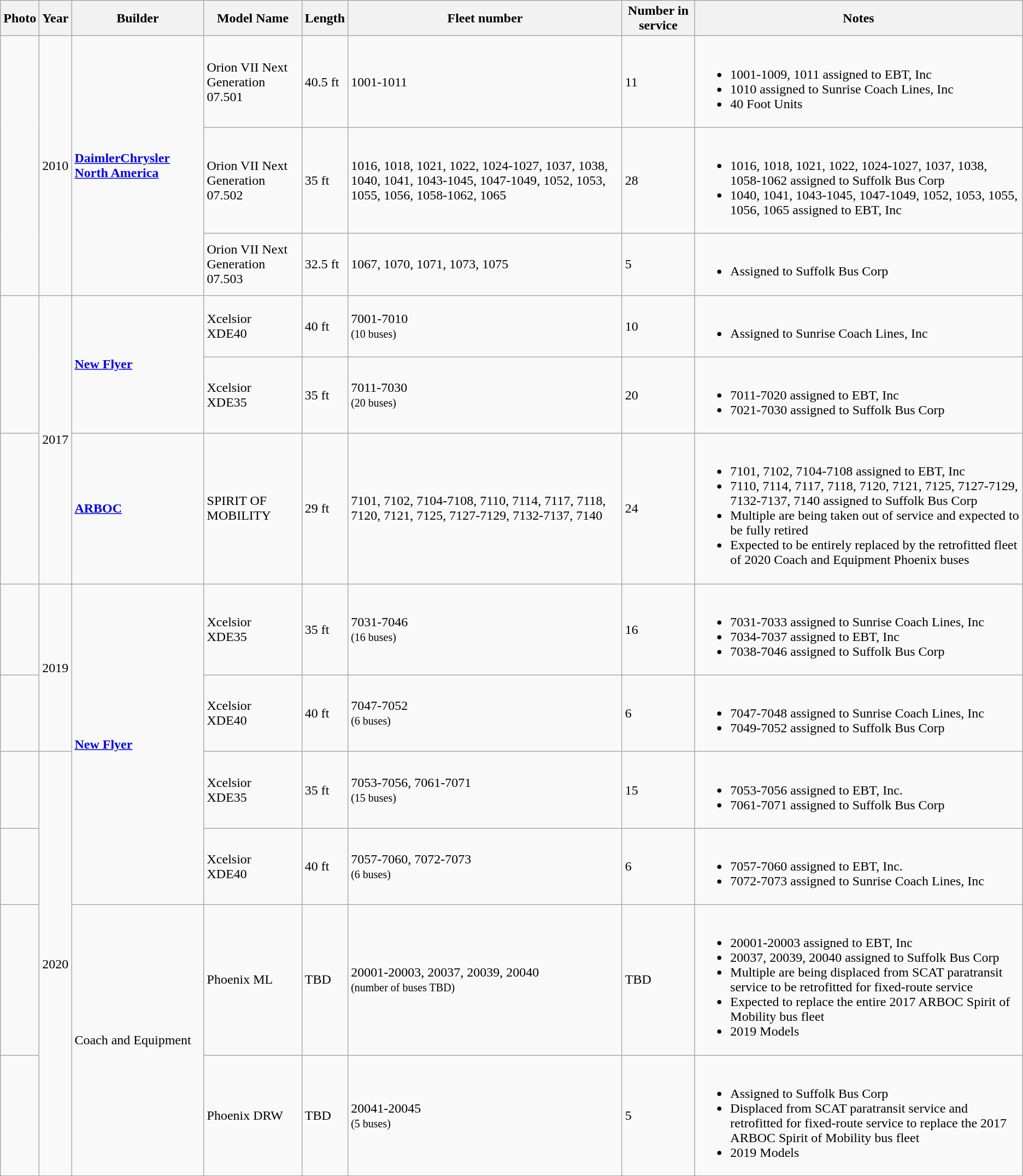<table class="wikitable" style="font-size: 100%;" |>
<tr>
<th>Photo</th>
<th>Year</th>
<th>Builder</th>
<th>Model Name</th>
<th>Length</th>
<th>Fleet number</th>
<th>Number in service</th>
<th>Notes</th>
</tr>
<tr>
<td rowspan=3></td>
<td rowspan=3>2010</td>
<td rowspan=3><strong><a href='#'>DaimlerChrysler North America</a></strong></td>
<td>Orion VII Next Generation<br>07.501</td>
<td>40.5 ft</td>
<td>1001-1011</td>
<td>11</td>
<td><br><small></small><ul><li>1001-1009, 1011 assigned to EBT, Inc</li><li>1010 assigned to Sunrise Coach Lines, Inc</li><li>40 Foot Units</li></ul></td>
</tr>
<tr>
<td>Orion VII Next Generation<br>07.502</td>
<td>35 ft</td>
<td>1016, 1018, 1021, 1022, 1024-1027, 1037, 1038, 1040, 1041, 1043-1045, 1047-1049, 1052, 1053, 1055, 1056, 1058-1062, 1065</td>
<td>28</td>
<td><br><ul><li>1016, 1018, 1021, 1022, 1024-1027, 1037, 1038, 1058-1062 assigned to Suffolk Bus Corp</li><li>1040, 1041, 1043-1045, 1047-1049, 1052, 1053, 1055, 1056, 1065 assigned to EBT, Inc</li></ul></td>
</tr>
<tr>
<td>Orion VII Next Generation<br>07.503</td>
<td>32.5 ft</td>
<td>1067, 1070, 1071, 1073, 1075</td>
<td>5</td>
<td><br><ul><li>Assigned to Suffolk Bus Corp</li></ul></td>
</tr>
<tr>
<td rowspan=2><br></td>
<td rowspan=3>2017</td>
<td rowspan=2><strong><a href='#'>New Flyer</a></strong></td>
<td>Xcelsior<br>XDE40</td>
<td>40 ft</td>
<td>7001-7010<br><small>(10 buses)</small></td>
<td>10</td>
<td><br><ul><li>Assigned to Sunrise Coach Lines, Inc</li></ul></td>
</tr>
<tr>
<td>Xcelsior<br>XDE35</td>
<td>35 ft</td>
<td>7011-7030<br><small>(20 buses)</small></td>
<td>20</td>
<td><br><ul><li>7011-7020 assigned to EBT, Inc</li><li>7021-7030 assigned to Suffolk Bus Corp</li></ul></td>
</tr>
<tr>
<td></td>
<td><strong><a href='#'>ARBOC</a></strong></td>
<td>SPIRIT OF MOBILITY</td>
<td>29 ft</td>
<td>7101, 7102, 7104-7108, 7110, 7114, 7117, 7118, 7120, 7121, 7125, 7127-7129, 7132-7137, 7140</td>
<td>24</td>
<td><br><ul><li>7101, 7102, 7104-7108 assigned to EBT, Inc</li><li>7110, 7114, 7117, 7118, 7120, 7121, 7125, 7127-7129, 7132-7137, 7140 assigned to Suffolk Bus Corp</li><li>Multiple are being taken out of service and expected to be fully retired</li><li>Expected to be entirely replaced by the retrofitted fleet of 2020 Coach and Equipment Phoenix buses</li></ul></td>
</tr>
<tr>
<td></td>
<td rowspan=2>2019</td>
<td rowspan=4><strong><a href='#'>New Flyer</a></strong></td>
<td>Xcelsior<br>XDE35</td>
<td>35 ft</td>
<td>7031-7046<br><small> (16 buses)<br></small></td>
<td>16</td>
<td><br><ul><li>7031-7033 assigned to Sunrise Coach Lines, Inc</li><li>7034-7037 assigned to EBT, Inc</li><li>7038-7046 assigned to Suffolk Bus Corp</li></ul></td>
</tr>
<tr>
<td></td>
<td>Xcelsior<br>XDE40</td>
<td>40 ft</td>
<td>7047-7052 <br><small> (6 buses)<br></small></td>
<td>6</td>
<td><br><ul><li>7047-7048 assigned to Sunrise Coach Lines, Inc</li><li>7049-7052 assigned to Suffolk Bus Corp</li></ul></td>
</tr>
<tr>
<td></td>
<td rowspan=4>2020</td>
<td>Xcelsior<br>XDE35</td>
<td>35 ft</td>
<td>7053-7056, 7061-7071 <br><small> (15 buses)<br></small></td>
<td>15</td>
<td><br><ul><li>7053-7056 assigned to EBT, Inc.</li><li>7061-7071 assigned to Suffolk Bus Corp</li></ul></td>
</tr>
<tr>
<td></td>
<td>Xcelsior<br>XDE40</td>
<td>40 ft</td>
<td>7057-7060, 7072-7073 <br><small> (6 buses)<br></small></td>
<td>6</td>
<td><br><ul><li>7057-7060 assigned to EBT, Inc.</li><li>7072-7073 assigned to Sunrise Coach Lines, Inc</li></ul></td>
</tr>
<tr>
<td></td>
<td rowspan=2>Coach and Equipment</td>
<td>Phoenix ML</td>
<td>TBD</td>
<td>20001-20003, 20037, 20039, 20040 <br><small>(number of buses TBD)<br></small></td>
<td>TBD</td>
<td><br><ul><li>20001-20003 assigned to EBT, Inc</li><li>20037, 20039, 20040 assigned to Suffolk Bus Corp</li><li>Multiple are being displaced from SCAT paratransit service to be retrofitted for fixed-route service</li><li>Expected to replace the entire 2017 ARBOC Spirit of Mobility bus fleet</li><li>2019 Models</li></ul></td>
</tr>
<tr>
<td></td>
<td>Phoenix DRW</td>
<td>TBD</td>
<td>20041-20045 <br><small>(5 buses)<br></small></td>
<td>5</td>
<td><br><ul><li>Assigned to Suffolk Bus Corp</li><li>Displaced from SCAT paratransit service and retrofitted for fixed-route service to replace the 2017 ARBOC Spirit of Mobility bus fleet</li><li>2019 Models</li></ul></td>
</tr>
</table>
